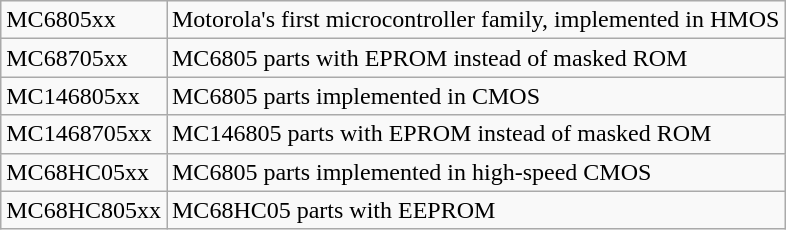<table class="wikitable">
<tr>
<td>MC6805xx</td>
<td>Motorola's first microcontroller family, implemented in HMOS</td>
</tr>
<tr>
<td>MC68705xx</td>
<td>MC6805 parts with EPROM instead of masked ROM</td>
</tr>
<tr>
<td>MC146805xx</td>
<td>MC6805 parts implemented in CMOS</td>
</tr>
<tr>
<td>MC1468705xx</td>
<td>MC146805 parts with EPROM instead of masked ROM</td>
</tr>
<tr>
<td>MC68HC05xx</td>
<td>MC6805 parts implemented in high-speed CMOS</td>
</tr>
<tr>
<td>MC68HC805xx</td>
<td>MC68HC05 parts with EEPROM</td>
</tr>
</table>
